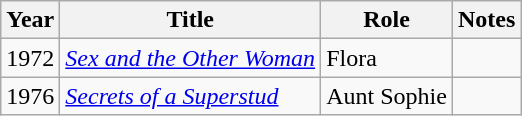<table class="wikitable sortable">
<tr>
<th>Year</th>
<th>Title</th>
<th>Role</th>
<th>Notes</th>
</tr>
<tr>
<td>1972</td>
<td><em><a href='#'>Sex and the Other Woman</a></em></td>
<td>Flora</td>
<td></td>
</tr>
<tr>
<td>1976</td>
<td><em><a href='#'>Secrets of a Superstud</a></em></td>
<td>Aunt Sophie</td>
<td></td>
</tr>
</table>
